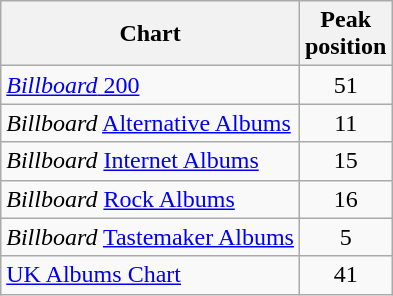<table class="wikitable">
<tr>
<th>Chart</th>
<th>Peak<br>position</th>
</tr>
<tr>
<td><a href='#'><em>Billboard</em> 200</a></td>
<td align="center">51</td>
</tr>
<tr>
<td><em>Billboard</em> <a href='#'>Alternative Albums</a></td>
<td align="center">11</td>
</tr>
<tr>
<td><em>Billboard</em> <a href='#'>Internet Albums</a></td>
<td align="center">15</td>
</tr>
<tr>
<td><em>Billboard</em> <a href='#'>Rock Albums</a></td>
<td align="center">16</td>
</tr>
<tr>
<td><em>Billboard</em> <a href='#'>Tastemaker Albums</a></td>
<td align="center">5</td>
</tr>
<tr>
<td><a href='#'>UK Albums Chart</a></td>
<td align="center">41</td>
</tr>
</table>
